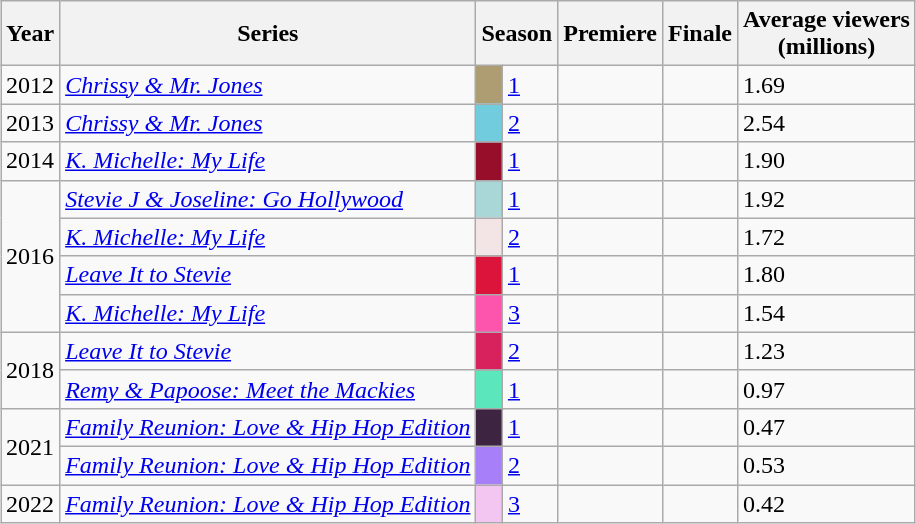<table class="wikitable sortable plainrowheaders" style="margin:auto;">
<tr>
<th scope="col">Year</th>
<th scope="col">Series</th>
<th scope="col" colspan="2">Season</th>
<th scope="col">Premiere</th>
<th scope="col">Finale</th>
<th scope="col">Average viewers<br>(millions)</th>
</tr>
<tr>
<td>2012</td>
<td><em><a href='#'>Chrissy & Mr. Jones</a></em></td>
<th scope="row" style="background:#ae9c72; color:#000;"></th>
<td><a href='#'>1</a></td>
<td></td>
<td></td>
<td>1.69</td>
</tr>
<tr>
<td>2013</td>
<td><em><a href='#'>Chrissy & Mr. Jones</a></em></td>
<th scope="row" style="background:#71ccde; color:#000;"></th>
<td><a href='#'>2</a></td>
<td></td>
<td></td>
<td>2.54</td>
</tr>
<tr>
<td>2014</td>
<td><em><a href='#'>K. Michelle: My Life</a></em></td>
<th scope="row" style="background:#960e29; color:#000;"></th>
<td><a href='#'>1</a></td>
<td></td>
<td></td>
<td>1.90</td>
</tr>
<tr>
<td rowspan="4">2016</td>
<td><em><a href='#'>Stevie J & Joseline: Go Hollywood</a></em></td>
<th scope="row" style="background:#a9d6d6; color:#000;"></th>
<td><a href='#'>1</a></td>
<td></td>
<td></td>
<td>1.92</td>
</tr>
<tr>
<td><em><a href='#'>K. Michelle: My Life</a></em></td>
<th scope="row" style="background:#f3e5e5; color:#000;"></th>
<td><a href='#'>2</a></td>
<td></td>
<td></td>
<td>1.72</td>
</tr>
<tr>
<td><em><a href='#'>Leave It to Stevie</a></em></td>
<th scope="row" style="background:crimson; color:#000;"></th>
<td><a href='#'>1</a></td>
<td></td>
<td></td>
<td>1.80</td>
</tr>
<tr>
<td><em><a href='#'>K. Michelle: My Life</a></em></td>
<th scope="row" style="background:#fd54ae; color:#000;"></th>
<td><a href='#'>3</a></td>
<td></td>
<td></td>
<td>1.54</td>
</tr>
<tr>
<td rowspan="2">2018</td>
<td><em><a href='#'>Leave It to Stevie</a></em></td>
<th scope="row" style="background:#d7225d; color:#000;"></th>
<td><a href='#'>2</a></td>
<td></td>
<td></td>
<td>1.23</td>
</tr>
<tr>
<td><em><a href='#'>Remy & Papoose: Meet the Mackies</a></em></td>
<th scope="row" style="background:#5be6bb; color:#000;"></th>
<td><a href='#'>1</a></td>
<td></td>
<td></td>
<td>0.97</td>
</tr>
<tr>
<td rowspan="2">2021</td>
<td><em><a href='#'>Family Reunion: Love & Hip Hop Edition</a></em></td>
<th scope="row" style="background:#3d2541; color:#000;"></th>
<td><a href='#'>1</a></td>
<td></td>
<td></td>
<td>0.47</td>
</tr>
<tr>
<td><em><a href='#'>Family Reunion: Love & Hip Hop Edition</a></em></td>
<th scope="row" style="background:#a77ff8; color:#000;"></th>
<td><a href='#'>2</a></td>
<td></td>
<td></td>
<td>0.53</td>
</tr>
<tr>
<td>2022</td>
<td><em><a href='#'>Family Reunion: Love & Hip Hop Edition</a></em></td>
<th scope="row" style="background:#f3c6f2; color:#000;"></th>
<td><a href='#'>3</a></td>
<td></td>
<td></td>
<td>0.42</td>
</tr>
</table>
